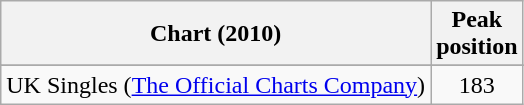<table class="wikitable sortable">
<tr>
<th align="left">Chart (2010)</th>
<th align="left">Peak<br>position</th>
</tr>
<tr>
</tr>
<tr>
</tr>
<tr>
<td align="left">UK Singles (<a href='#'>The Official Charts Company</a>)</td>
<td align="center">183</td>
</tr>
</table>
